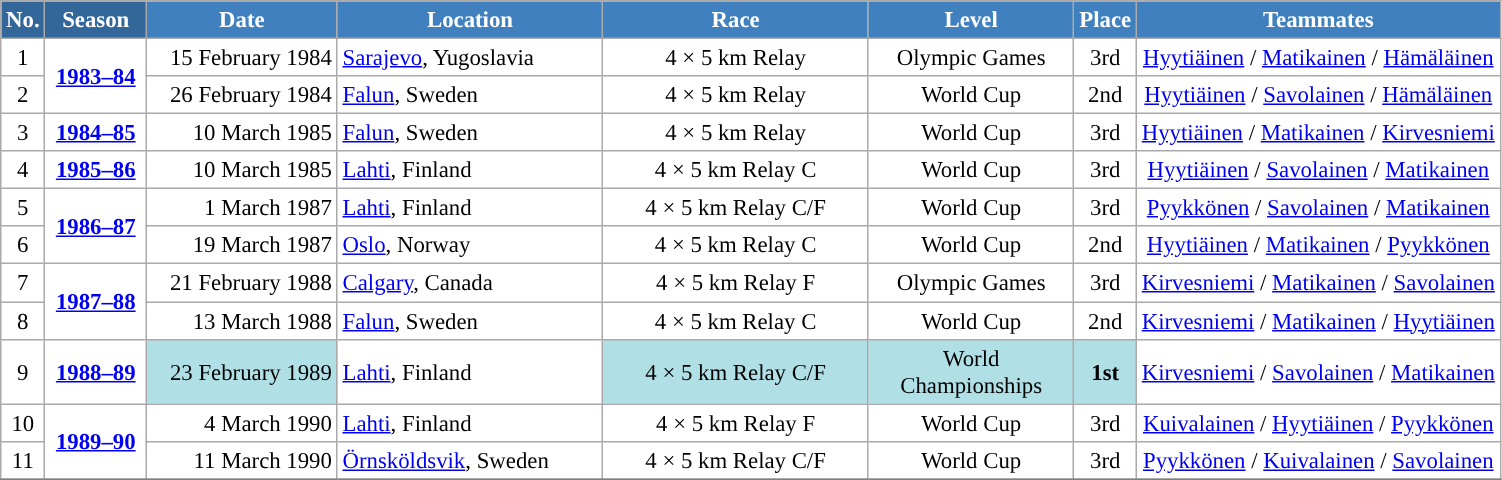<table class="wikitable sortable" style="font-size:95%; text-align:center; border:grey solid 1px; border-collapse:collapse; background:#ffffff;">
<tr style="background:#efefef;">
<th style="background-color:#369; color:white;">No.</th>
<th style="background-color:#369; color:white;">Season</th>
<th style="background-color:#4180be; color:white; width:120px;">Date</th>
<th style="background-color:#4180be; color:white; width:170px;">Location</th>
<th style="background-color:#4180be; color:white; width:170px;">Race</th>
<th style="background-color:#4180be; color:white; width:130px;">Level</th>
<th style="background-color:#4180be; color:white;">Place</th>
<th style="background-color:#4180be; color:white;">Teammates</th>
</tr>
<tr>
<td align=center>1</td>
<td rowspan=2 align=center><strong> <a href='#'>1983–84</a> </strong></td>
<td align=right>15 February 1984</td>
<td align=left> <a href='#'>Sarajevo</a>, Yugoslavia</td>
<td>4 × 5 km Relay</td>
<td>Olympic Games</td>
<td>3rd</td>
<td><a href='#'>Hyytiäinen</a> / <a href='#'>Matikainen</a> / <a href='#'>Hämäläinen</a></td>
</tr>
<tr>
<td align=center>2</td>
<td align=right>26 February 1984</td>
<td align=left> <a href='#'>Falun</a>, Sweden</td>
<td>4 × 5 km Relay</td>
<td>World Cup</td>
<td>2nd</td>
<td><a href='#'>Hyytiäinen</a> / <a href='#'>Savolainen</a> / <a href='#'>Hämäläinen</a></td>
</tr>
<tr>
<td align=center>3</td>
<td rowspan=1 align=center><strong> <a href='#'>1984–85</a> </strong></td>
<td align=right>10 March 1985</td>
<td align=left> <a href='#'>Falun</a>, Sweden</td>
<td>4 × 5 km Relay</td>
<td>World Cup</td>
<td>3rd</td>
<td><a href='#'>Hyytiäinen</a> / <a href='#'>Matikainen</a> / <a href='#'>Kirvesniemi</a></td>
</tr>
<tr>
<td align=center>4</td>
<td rowspan=1 align=center><strong> <a href='#'>1985–86</a> </strong></td>
<td align=right>10 March 1985</td>
<td align=left> <a href='#'>Lahti</a>, Finland</td>
<td>4 × 5 km Relay C</td>
<td>World Cup</td>
<td>3rd</td>
<td><a href='#'>Hyytiäinen</a> / <a href='#'>Savolainen</a> / <a href='#'>Matikainen</a></td>
</tr>
<tr>
<td align=center>5</td>
<td rowspan=2 align=center><strong> <a href='#'>1986–87</a> </strong></td>
<td align=right>1 March 1987</td>
<td align=left> <a href='#'>Lahti</a>, Finland</td>
<td>4 × 5 km Relay C/F</td>
<td>World Cup</td>
<td>3rd</td>
<td><a href='#'>Pyykkönen</a> / <a href='#'>Savolainen</a> / <a href='#'>Matikainen</a></td>
</tr>
<tr>
<td align=center>6</td>
<td align=right>19 March 1987</td>
<td align=left> <a href='#'>Oslo</a>, Norway</td>
<td>4 × 5 km Relay C</td>
<td>World Cup</td>
<td>2nd</td>
<td><a href='#'>Hyytiäinen</a> / <a href='#'>Matikainen</a> / <a href='#'>Pyykkönen</a></td>
</tr>
<tr>
<td align=center>7</td>
<td rowspan=2 align=center><strong> <a href='#'>1987–88</a> </strong></td>
<td align=right>21 February 1988</td>
<td align=left> <a href='#'>Calgary</a>, Canada</td>
<td>4 × 5 km Relay F</td>
<td>Olympic Games</td>
<td>3rd</td>
<td><a href='#'>Kirvesniemi</a> / <a href='#'>Matikainen</a> / <a href='#'>Savolainen</a></td>
</tr>
<tr>
<td align=center>8</td>
<td align=right>13 March 1988</td>
<td align=left> <a href='#'>Falun</a>, Sweden</td>
<td>4 × 5 km Relay C</td>
<td>World Cup</td>
<td>2nd</td>
<td><a href='#'>Kirvesniemi</a> / <a href='#'>Matikainen</a> / <a href='#'>Hyytiäinen</a></td>
</tr>
<tr>
<td align=center>9</td>
<td rowspan=1 align=center><strong><a href='#'>1988–89</a></strong></td>
<td bgcolor="#BOEOE6" align=right>23 February 1989</td>
<td align=left> <a href='#'>Lahti</a>, Finland</td>
<td bgcolor="#BOEOE6">4 × 5 km Relay C/F</td>
<td bgcolor="#BOEOE6">World Championships</td>
<td bgcolor="#BOEOE6"><strong>1st</strong></td>
<td><a href='#'>Kirvesniemi</a> / <a href='#'>Savolainen</a> / <a href='#'>Matikainen</a></td>
</tr>
<tr>
<td align=center>10</td>
<td rowspan=2 align=center><strong> <a href='#'>1989–90</a> </strong></td>
<td align=right>4 March 1990</td>
<td align=left> <a href='#'>Lahti</a>, Finland</td>
<td>4 × 5 km Relay F</td>
<td>World Cup</td>
<td>3rd</td>
<td><a href='#'>Kuivalainen</a> / <a href='#'>Hyytiäinen</a> / <a href='#'>Pyykkönen</a></td>
</tr>
<tr>
<td align=center>11</td>
<td align=right>11 March 1990</td>
<td align=left> <a href='#'>Örnsköldsvik</a>, Sweden</td>
<td>4 × 5 km Relay C/F</td>
<td>World Cup</td>
<td>3rd</td>
<td><a href='#'>Pyykkönen</a> / <a href='#'>Kuivalainen</a> / <a href='#'>Savolainen</a></td>
</tr>
<tr>
</tr>
</table>
